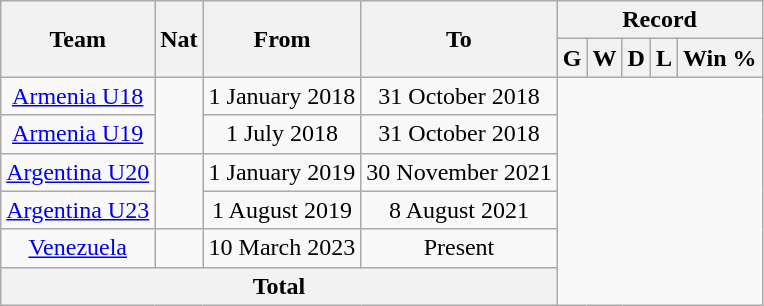<table class="wikitable" style="text-align: center">
<tr>
<th rowspan="2">Team</th>
<th rowspan="2">Nat</th>
<th rowspan="2">From</th>
<th rowspan="2">To</th>
<th colspan="5">Record</th>
</tr>
<tr>
<th>G</th>
<th>W</th>
<th>D</th>
<th>L</th>
<th>Win %</th>
</tr>
<tr>
<td align=center><a href='#'>Armenia U18</a></td>
<td rowspan="2"></td>
<td align=center>1 January 2018</td>
<td align=center>31 October 2018<br></td>
</tr>
<tr>
<td align=center><a href='#'>Armenia U19</a></td>
<td align=center>1 July 2018</td>
<td align=center>31 October 2018<br></td>
</tr>
<tr>
<td align=center><a href='#'>Argentina U20</a></td>
<td rowspan="2"></td>
<td align=center>1 January 2019</td>
<td align=center>30 November 2021<br></td>
</tr>
<tr>
<td align=center><a href='#'>Argentina U23</a></td>
<td align=center>1 August 2019</td>
<td align=center>8 August 2021<br></td>
</tr>
<tr>
<td align=center><a href='#'>Venezuela</a></td>
<td></td>
<td align=center>10 March 2023</td>
<td align=center>Present<br></td>
</tr>
<tr align=center>
<th colspan="4">Total<br></th>
</tr>
</table>
